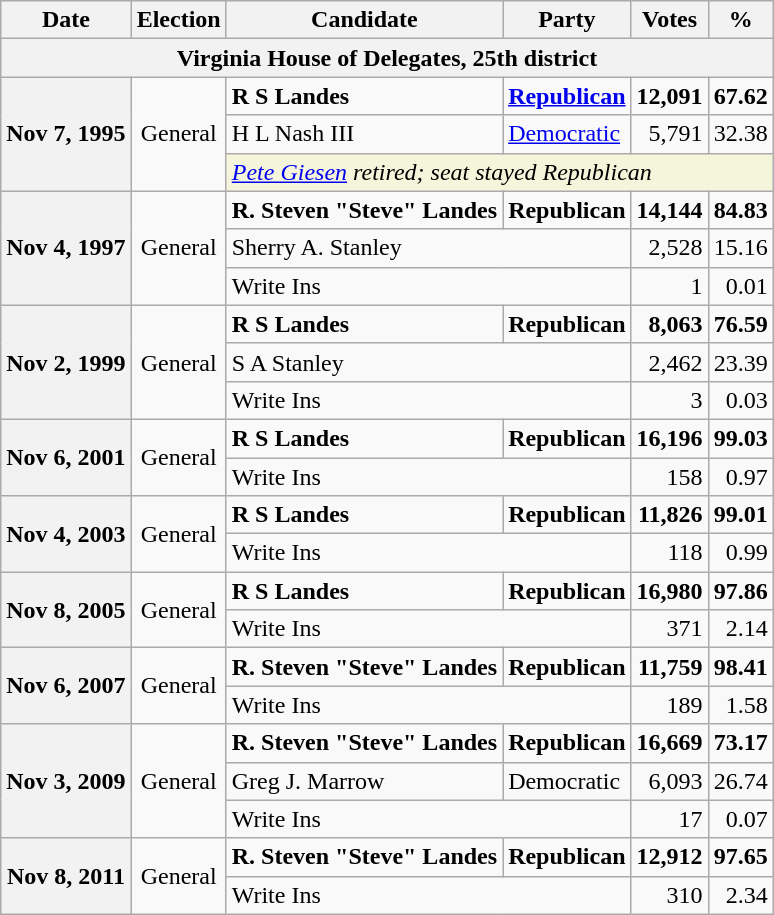<table class="wikitable">
<tr>
<th>Date</th>
<th>Election</th>
<th>Candidate</th>
<th>Party</th>
<th>Votes</th>
<th>%</th>
</tr>
<tr>
<th colspan="6">Virginia House of Delegates, 25th district</th>
</tr>
<tr>
<th rowspan="3">Nov 7, 1995</th>
<td rowspan="3" align="center">General</td>
<td><strong>R S Landes</strong></td>
<td><strong><a href='#'>Republican</a></strong></td>
<td align="right"><strong>12,091</strong></td>
<td align="right"><strong>67.62</strong></td>
</tr>
<tr>
<td>H L Nash III</td>
<td><a href='#'>Democratic</a></td>
<td align="right">5,791</td>
<td align="right">32.38</td>
</tr>
<tr>
<td colspan="4" style="background:Beige"><em><a href='#'>Pete Giesen</a> retired; seat stayed Republican</em></td>
</tr>
<tr>
<th rowspan="3">Nov 4, 1997</th>
<td rowspan="3" align="center">General</td>
<td><strong>R. Steven "Steve" Landes</strong></td>
<td><strong>Republican</strong></td>
<td align="right"><strong>14,144</strong></td>
<td align="right"><strong>84.83</strong></td>
</tr>
<tr>
<td colspan="2">Sherry A. Stanley</td>
<td align="right">2,528</td>
<td align="right">15.16</td>
</tr>
<tr>
<td colspan="2">Write Ins</td>
<td align="right">1</td>
<td align="right">0.01</td>
</tr>
<tr>
<th rowspan="3">Nov 2, 1999</th>
<td rowspan="3" align="center">General</td>
<td><strong>R S Landes</strong></td>
<td><strong>Republican</strong></td>
<td align="right"><strong>8,063</strong></td>
<td align="right"><strong>76.59</strong></td>
</tr>
<tr>
<td colspan="2">S A Stanley</td>
<td align="right">2,462</td>
<td align="right">23.39</td>
</tr>
<tr>
<td colspan="2">Write Ins</td>
<td align="right">3</td>
<td align="right">0.03</td>
</tr>
<tr>
<th rowspan="2">Nov 6, 2001</th>
<td rowspan="2" align="center">General</td>
<td><strong>R S Landes</strong></td>
<td><strong>Republican</strong></td>
<td align="right"><strong>16,196</strong></td>
<td align="right"><strong>99.03</strong></td>
</tr>
<tr>
<td colspan="2">Write Ins</td>
<td align="right">158</td>
<td align="right">0.97</td>
</tr>
<tr>
<th rowspan="2">Nov 4, 2003</th>
<td rowspan="2" align="center">General</td>
<td><strong>R S Landes</strong></td>
<td><strong>Republican</strong></td>
<td align="right"><strong>11,826</strong></td>
<td align="right"><strong>99.01</strong></td>
</tr>
<tr>
<td colspan="2">Write Ins</td>
<td align="right">118</td>
<td align="right">0.99</td>
</tr>
<tr>
<th rowspan="2">Nov 8, 2005</th>
<td rowspan="2" align="center">General</td>
<td><strong>R S Landes</strong></td>
<td><strong>Republican</strong></td>
<td align="right"><strong>16,980</strong></td>
<td align="right"><strong>97.86</strong></td>
</tr>
<tr>
<td colspan="2">Write Ins</td>
<td align="right">371</td>
<td align="right">2.14</td>
</tr>
<tr>
<th rowspan="2">Nov 6, 2007</th>
<td rowspan="2" align="center">General</td>
<td><strong>R. Steven "Steve" Landes</strong></td>
<td><strong>Republican</strong></td>
<td align="right"><strong>11,759</strong></td>
<td align="right"><strong>98.41</strong></td>
</tr>
<tr>
<td colspan="2">Write Ins</td>
<td align="right">189</td>
<td align="right">1.58</td>
</tr>
<tr>
<th rowspan="3">Nov 3, 2009</th>
<td rowspan="3" align="center">General</td>
<td><strong>R. Steven "Steve" Landes</strong></td>
<td><strong>Republican</strong></td>
<td align="right"><strong>16,669</strong></td>
<td align="right"><strong>73.17</strong></td>
</tr>
<tr>
<td>Greg J. Marrow</td>
<td>Democratic</td>
<td align="right">6,093</td>
<td align="right">26.74</td>
</tr>
<tr>
<td colspan="2">Write Ins</td>
<td align="right">17</td>
<td align="right">0.07</td>
</tr>
<tr>
<th rowspan="2">Nov 8, 2011</th>
<td rowspan="2" align="center">General</td>
<td><strong>R. Steven "Steve" Landes</strong></td>
<td><strong>Republican</strong></td>
<td align="right"><strong>12,912</strong></td>
<td align="right"><strong>97.65</strong></td>
</tr>
<tr>
<td colspan="2">Write Ins</td>
<td align="right">310</td>
<td align="right">2.34</td>
</tr>
</table>
